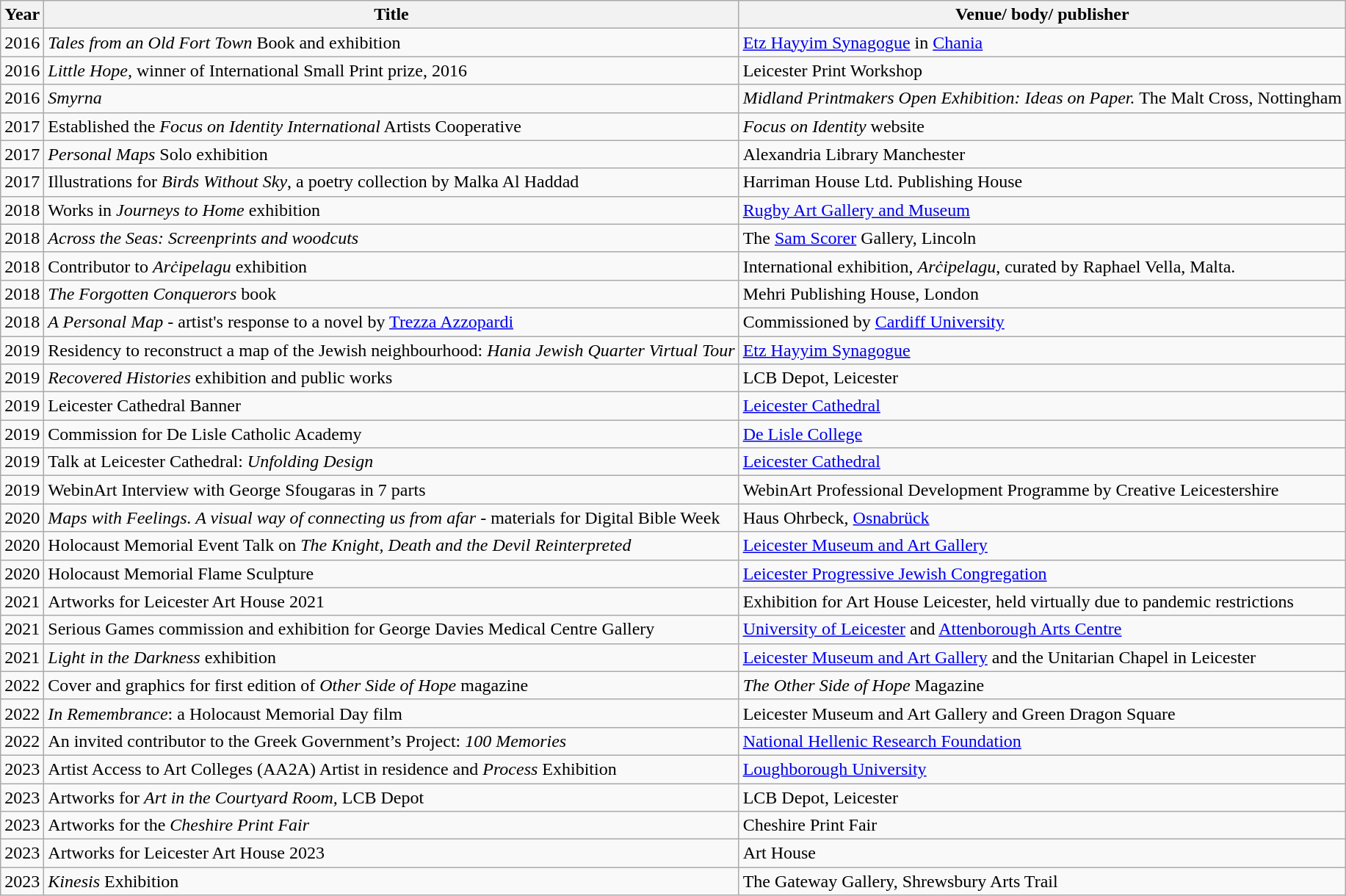<table class="wikitable">
<tr>
<th>Year</th>
<th>Title</th>
<th>Venue/ body/ publisher</th>
</tr>
<tr>
<td>2016</td>
<td><em>Tales from an Old Fort Town</em> Book and exhibition</td>
<td><a href='#'>Etz Hayyim Synagogue</a> in <a href='#'>Chania</a></td>
</tr>
<tr>
<td>2016</td>
<td><em>Little Hope,</em> winner of International Small Print prize, 2016</td>
<td>Leicester Print Workshop</td>
</tr>
<tr>
<td>2016</td>
<td><em>Smyrna</em></td>
<td><em>Midland Printmakers Open Exhibition: Ideas on Paper.</em> The Malt Cross, Nottingham</td>
</tr>
<tr>
<td>2017</td>
<td>Established the <em>Focus on Identity International</em> Artists Cooperative</td>
<td><em>Focus on Identity</em> website</td>
</tr>
<tr>
<td>2017</td>
<td><em>Personal Maps</em> Solo exhibition</td>
<td>Alexandria Library Manchester</td>
</tr>
<tr>
<td>2017</td>
<td>Illustrations for <em>Birds Without Sky</em>, a poetry collection by Malka Al Haddad</td>
<td>Harriman House Ltd. Publishing House</td>
</tr>
<tr>
<td>2018</td>
<td>Works in <em>Journeys to Home</em> exhibition</td>
<td><a href='#'>Rugby Art Gallery and Museum</a></td>
</tr>
<tr>
<td>2018</td>
<td><em>Across the Seas: Screenprints and woodcuts</em></td>
<td>The <a href='#'>Sam Scorer</a> Gallery, Lincoln</td>
</tr>
<tr>
<td>2018</td>
<td>Contributor to <em>Arċipelagu</em> exhibition</td>
<td>International exhibition, <em>Arċipelagu</em>, curated by Raphael Vella, Malta.</td>
</tr>
<tr>
<td>2018</td>
<td><em>The Forgotten Conquerors</em> book</td>
<td>Mehri Publishing House, London</td>
</tr>
<tr>
<td>2018</td>
<td><em>A Personal Map</em> - artist's response to a novel by <a href='#'>Trezza Azzopardi</a></td>
<td>Commissioned by <a href='#'>Cardiff University</a></td>
</tr>
<tr>
<td>2019</td>
<td>Residency to reconstruct a map of the Jewish neighbourhood: <em>Hania Jewish Quarter Virtual Tour</em></td>
<td><a href='#'>Etz Hayyim Synagogue</a></td>
</tr>
<tr>
<td>2019</td>
<td><em>Recovered Histories</em> exhibition and public works</td>
<td>LCB Depot, Leicester</td>
</tr>
<tr>
<td>2019</td>
<td>Leicester Cathedral Banner</td>
<td><a href='#'>Leicester Cathedral</a></td>
</tr>
<tr>
<td>2019</td>
<td>Commission for De Lisle Catholic Academy</td>
<td><a href='#'>De Lisle College</a></td>
</tr>
<tr>
<td>2019</td>
<td>Talk at Leicester Cathedral: <em>Unfolding Design</em></td>
<td><a href='#'>Leicester Cathedral</a></td>
</tr>
<tr>
<td>2019</td>
<td>WebinArt Interview with George Sfougaras in 7 parts</td>
<td>WebinArt Professional Development Programme by Creative Leicestershire</td>
</tr>
<tr>
<td>2020</td>
<td><em>Maps with Feelings. A visual way of connecting us from afar -</em> materials for Digital Bible Week</td>
<td>Haus Ohrbeck, <a href='#'>Osnabrück</a></td>
</tr>
<tr>
<td>2020</td>
<td>Holocaust Memorial Event Talk on <em>The Knight, Death and the Devil Reinterpreted</em></td>
<td><a href='#'>Leicester Museum and Art Gallery</a></td>
</tr>
<tr>
<td>2020</td>
<td>Holocaust Memorial Flame Sculpture</td>
<td><a href='#'>Leicester Progressive Jewish Congregation</a></td>
</tr>
<tr>
<td>2021</td>
<td>Artworks for Leicester Art House 2021</td>
<td>Exhibition for Art House Leicester, held virtually due to pandemic restrictions</td>
</tr>
<tr>
<td>2021</td>
<td>Serious Games commission and exhibition for George Davies Medical Centre Gallery</td>
<td><a href='#'>University of Leicester</a> and <a href='#'>Attenborough Arts Centre</a></td>
</tr>
<tr>
<td>2021</td>
<td><em>Light in the Darkness</em> exhibition</td>
<td><a href='#'>Leicester Museum and Art Gallery</a> and the Unitarian Chapel in Leicester</td>
</tr>
<tr>
<td>2022</td>
<td>Cover and graphics for first edition of <em>Other Side of Hope</em> magazine</td>
<td><em>The Other Side of Hope</em> Magazine</td>
</tr>
<tr>
<td>2022</td>
<td><em>In Remembrance</em>: a Holocaust Memorial Day film</td>
<td>Leicester Museum and Art Gallery and Green Dragon Square</td>
</tr>
<tr>
<td>2022</td>
<td>An invited contributor to the Greek Government’s Project: <em>100 Memories</em></td>
<td><a href='#'>National Hellenic Research Foundation</a></td>
</tr>
<tr>
<td>2023</td>
<td>Artist Access to Art Colleges (AA2A) Artist in residence and <em>Process</em> Exhibition</td>
<td><a href='#'>Loughborough University</a></td>
</tr>
<tr>
<td>2023</td>
<td>Artworks for <em>Art in the Courtyard Room</em><em>,</em> LCB Depot</td>
<td>LCB Depot, Leicester</td>
</tr>
<tr>
<td>2023</td>
<td>Artworks for the <em>Cheshire Print Fair</em></td>
<td>Cheshire Print Fair</td>
</tr>
<tr>
<td>2023</td>
<td>Artworks for Leicester Art House 2023</td>
<td>Art House</td>
</tr>
<tr>
<td>2023</td>
<td><em>Kinesis</em> Exhibition</td>
<td>The Gateway Gallery, Shrewsbury Arts Trail</td>
</tr>
</table>
